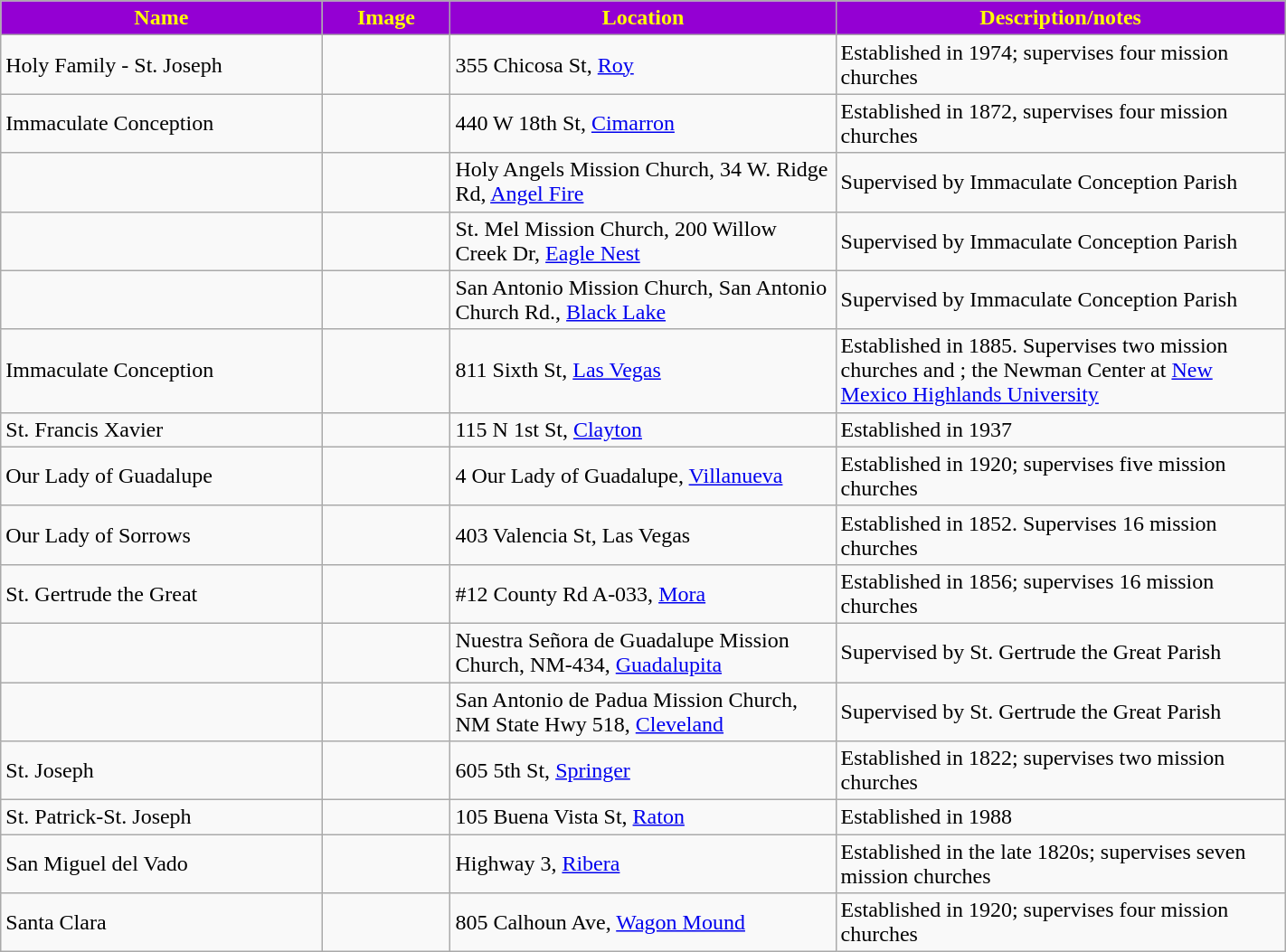<table class="wikitable sortable" style="width:75%">
<tr>
<th style="background:darkviolet; color:yellow;" width="25%"><strong>Name</strong></th>
<th style="background:darkviolet; color:yellow;" width="10%"><strong>Image</strong></th>
<th style="background:darkviolet; color:yellow;" width="30%"><strong>Location</strong></th>
<th style="background:darkviolet; color:yellow;" width="35%"><strong>Description/notes</strong></th>
</tr>
<tr>
<td>Holy Family - St. Joseph</td>
<td></td>
<td>355 Chicosa St, <a href='#'>Roy</a></td>
<td>Established in 1974; supervises four mission churches</td>
</tr>
<tr>
<td>Immaculate Conception</td>
<td></td>
<td>440 W 18th St, <a href='#'>Cimarron</a></td>
<td>Established in 1872, supervises four mission churches</td>
</tr>
<tr>
<td></td>
<td></td>
<td>Holy Angels Mission Church, 34 W. Ridge Rd, <a href='#'>Angel Fire</a></td>
<td>Supervised by Immaculate Conception Parish</td>
</tr>
<tr>
<td></td>
<td></td>
<td>St. Mel Mission Church, 200 Willow Creek Dr, <a href='#'>Eagle Nest</a></td>
<td>Supervised by Immaculate Conception Parish</td>
</tr>
<tr>
<td></td>
<td></td>
<td>San Antonio Mission Church, San Antonio Church Rd., <a href='#'>Black Lake</a></td>
<td>Supervised by Immaculate Conception Parish</td>
</tr>
<tr>
<td>Immaculate Conception</td>
<td></td>
<td>811 Sixth St, <a href='#'>Las Vegas</a></td>
<td>Established in 1885. Supervises two mission churches and ; the Newman Center at <a href='#'>New Mexico Highlands University</a></td>
</tr>
<tr>
<td>St. Francis Xavier</td>
<td></td>
<td>115 N 1st St, <a href='#'>Clayton</a></td>
<td>Established in 1937</td>
</tr>
<tr>
<td>Our Lady of Guadalupe</td>
<td></td>
<td>4 Our Lady of Guadalupe, <a href='#'>Villanueva</a></td>
<td>Established in 1920; supervises five mission churches</td>
</tr>
<tr>
<td>Our Lady of Sorrows</td>
<td></td>
<td>403 Valencia St, Las Vegas</td>
<td>Established in 1852. Supervises 16 mission churches</td>
</tr>
<tr>
<td>St. Gertrude the Great</td>
<td></td>
<td>#12 County Rd A-033, <a href='#'>Mora</a></td>
<td>Established in 1856; supervises 16 mission churches</td>
</tr>
<tr>
<td></td>
<td></td>
<td>Nuestra Señora de Guadalupe Mission Church, NM-434, <a href='#'>Guadalupita</a></td>
<td>Supervised by St. Gertrude the Great Parish</td>
</tr>
<tr>
<td></td>
<td></td>
<td>San Antonio de Padua Mission Church, NM State Hwy 518, <a href='#'>Cleveland</a></td>
<td>Supervised by St. Gertrude the Great Parish</td>
</tr>
<tr>
<td>St. Joseph</td>
<td></td>
<td>605 5th St, <a href='#'>Springer</a></td>
<td>Established in 1822; supervises two mission churches</td>
</tr>
<tr>
<td>St. Patrick-St. Joseph</td>
<td></td>
<td>105 Buena Vista St, <a href='#'>Raton</a></td>
<td>Established in 1988</td>
</tr>
<tr>
<td>San Miguel del Vado</td>
<td></td>
<td>Highway 3, <a href='#'>Ribera</a></td>
<td>Established in the late 1820s; supervises seven mission churches</td>
</tr>
<tr>
<td>Santa Clara</td>
<td></td>
<td>805 Calhoun Ave, <a href='#'>Wagon Mound</a></td>
<td>Established in 1920; supervises four mission churches</td>
</tr>
</table>
